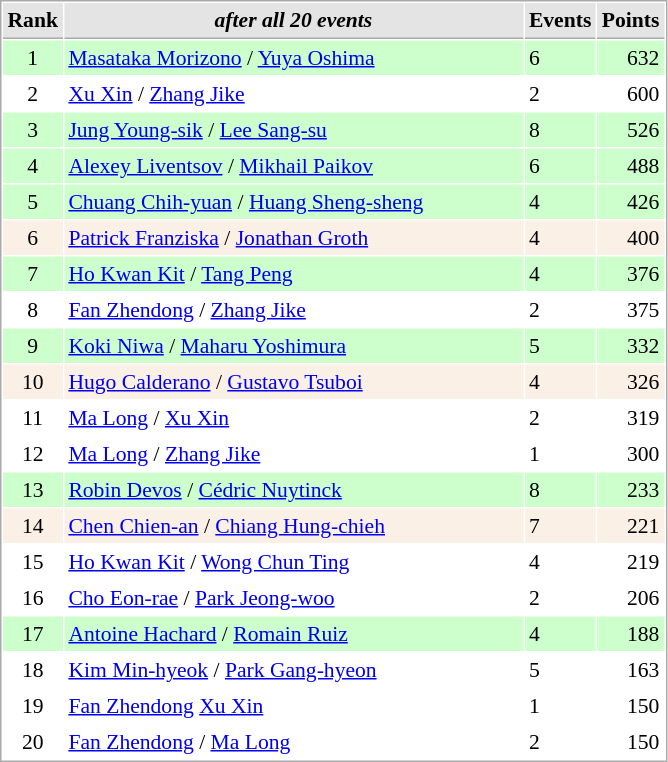<table cellspacing="1" cellpadding="3" style="border:1px solid #aaa; font-size:90%;">
<tr style="background:#e4e4e4;">
<th style="border-bottom:1px solid #aaa; width:10px;">Rank</th>
<th style="border-bottom:1px solid #aaa; width:300px; white-space:nowrap;"><em>after all 20 events</em></th>
<th style="border-bottom:1px solid #aaa; width:20px;">Events</th>
<th style="border-bottom:1px solid #aaa; width:20px;">Points</th>
</tr>
<tr bgcolor="#ccffcc">
<td style="text-align:center;">1</td>
<td> <a href='#'>Masataka Morizono</a> /  <a href='#'>Yuya Oshima</a></td>
<td>6</td>
<td align="right">632</td>
</tr>
<tr>
<td style="text-align:center;">2</td>
<td> <a href='#'>Xu Xin</a> /  <a href='#'>Zhang Jike</a></td>
<td>2</td>
<td align="right">600</td>
</tr>
<tr bgcolor="#ccffcc">
<td style="text-align:center;">3</td>
<td> <a href='#'>Jung Young-sik</a> /  <a href='#'>Lee Sang-su</a></td>
<td>8</td>
<td align="right">526</td>
</tr>
<tr bgcolor="#ccffcc">
<td style="text-align:center;">4</td>
<td> <a href='#'>Alexey Liventsov</a> /  <a href='#'>Mikhail Paikov</a></td>
<td>6</td>
<td align="right">488</td>
</tr>
<tr bgcolor="#ccffcc">
<td style="text-align:center;">5</td>
<td> <a href='#'>Chuang Chih-yuan</a> /  <a href='#'>Huang Sheng-sheng</a></td>
<td>4</td>
<td align="right">426</td>
</tr>
<tr bgcolor="#faf0e6">
<td style="text-align:center;">6</td>
<td> <a href='#'>Patrick Franziska</a> /  <a href='#'>Jonathan Groth</a></td>
<td>4</td>
<td align="right">400</td>
</tr>
<tr bgcolor="#ccffcc">
<td style="text-align:center;">7</td>
<td> <a href='#'>Ho Kwan Kit</a> /  <a href='#'>Tang Peng</a></td>
<td>4</td>
<td align="right">376</td>
</tr>
<tr>
<td style="text-align:center;">8</td>
<td> <a href='#'>Fan Zhendong</a> /  <a href='#'>Zhang Jike</a></td>
<td>2</td>
<td align="right">375</td>
</tr>
<tr bgcolor="#ccffcc">
<td style="text-align:center;">9</td>
<td> <a href='#'>Koki Niwa</a> /  <a href='#'>Maharu Yoshimura</a></td>
<td>5</td>
<td align="right">332</td>
</tr>
<tr bgcolor="#faf0e6">
<td style="text-align:center;">10</td>
<td> <a href='#'>Hugo Calderano</a> /  <a href='#'>Gustavo Tsuboi</a></td>
<td>4</td>
<td align="right">326</td>
</tr>
<tr>
<td style="text-align:center;">11</td>
<td> <a href='#'>Ma Long</a> /  <a href='#'>Xu Xin</a></td>
<td>2</td>
<td align="right">319</td>
</tr>
<tr>
<td style="text-align:center;">12</td>
<td> <a href='#'>Ma Long</a> /  <a href='#'>Zhang Jike</a></td>
<td>1</td>
<td align="right">300</td>
</tr>
<tr bgcolor="#ccffcc">
<td style="text-align:center;">13</td>
<td> <a href='#'>Robin Devos</a> /  <a href='#'>Cédric Nuytinck</a></td>
<td>8</td>
<td align="right">233</td>
</tr>
<tr bgcolor="#faf0e6">
<td style="text-align:center;">14</td>
<td> <a href='#'>Chen Chien-an</a> /  <a href='#'>Chiang Hung-chieh</a></td>
<td>7</td>
<td align="right">221</td>
</tr>
<tr>
<td style="text-align:center;">15</td>
<td> <a href='#'>Ho Kwan Kit</a> /  <a href='#'>Wong Chun Ting</a></td>
<td>4</td>
<td align="right">219</td>
</tr>
<tr>
<td style="text-align:center;">16</td>
<td> <a href='#'>Cho Eon-rae</a> /  <a href='#'>Park Jeong-woo</a></td>
<td>2</td>
<td align="right">206</td>
</tr>
<tr bgcolor="#ccffcc">
<td style="text-align:center;">17</td>
<td> <a href='#'>Antoine Hachard</a> /  <a href='#'>Romain Ruiz</a></td>
<td>4</td>
<td align="right">188</td>
</tr>
<tr>
<td style="text-align:center;">18</td>
<td> <a href='#'>Kim Min-hyeok</a> /  <a href='#'>Park Gang-hyeon</a></td>
<td>5</td>
<td align="right">163</td>
</tr>
<tr>
<td style="text-align:center;">19</td>
<td> <a href='#'>Fan Zhendong</a>  <a href='#'>Xu Xin</a></td>
<td>1</td>
<td align="right">150</td>
</tr>
<tr>
<td style="text-align:center;">20</td>
<td> <a href='#'>Fan Zhendong</a> /  <a href='#'>Ma Long</a></td>
<td>2</td>
<td align="right">150</td>
</tr>
</table>
